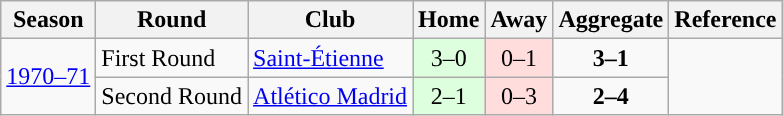<table class="wikitable">
<tr>
<th>Season</th>
<th>Round</th>
<th>Club</th>
<th>Home</th>
<th>Away</th>
<th>Aggregate</th>
<th>Reference</th>
</tr>
<tr>
<td rowspan=2><a href='#'>1970–71</a></td>
<td>First Round</td>
<td> <a href='#'>Saint-Étienne</a></td>
<td style="text-align:center; background:#dfd;">3–0</td>
<td style="text-align:center; background:#fdd;">0–1</td>
<td style="text-align:center;"><strong>3–1</strong></td>
<td rowspan=2 style="text-align:center;"></td>
</tr>
<tr>
<td>Second Round</td>
<td> <a href='#'>Atlético Madrid</a></td>
<td style="text-align:center; background:#dfd;">2–1</td>
<td style="text-align:center; background:#fdd;">0–3</td>
<td style="text-align:center;"><strong>2–4</strong></td>
</tr>
</table>
